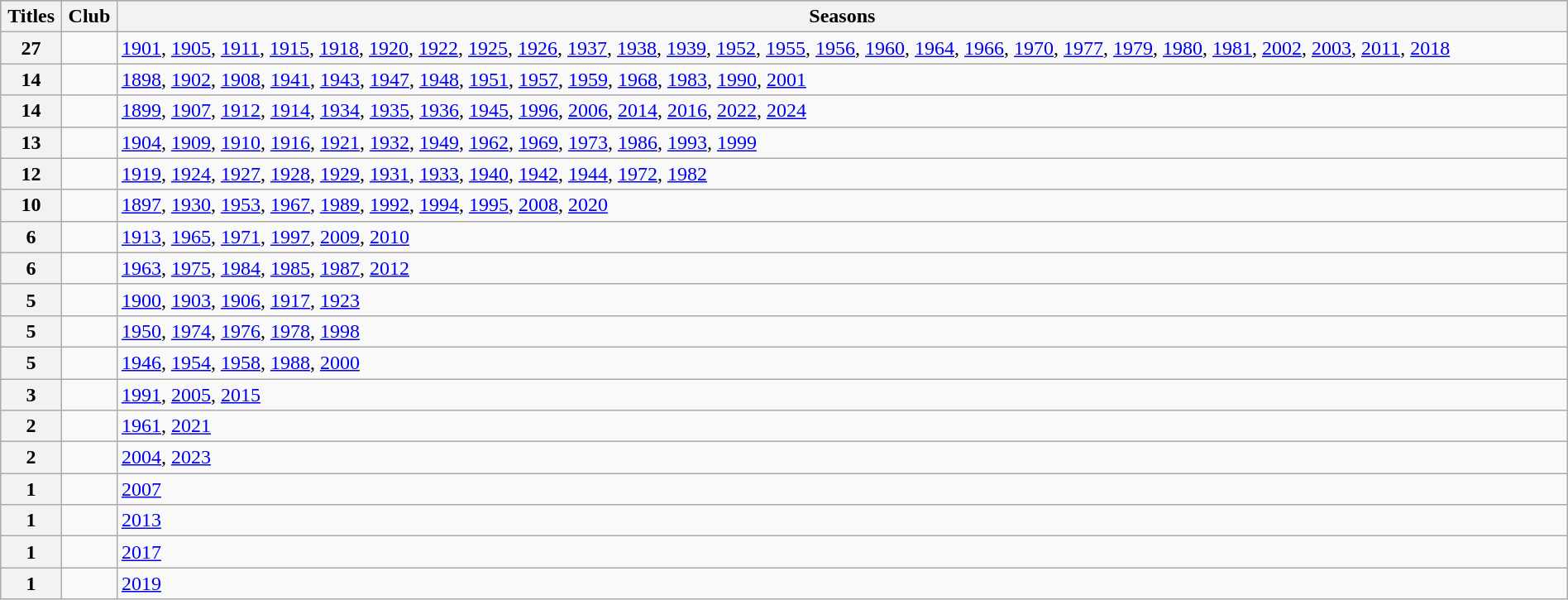<table class="wikitable" style="width:100%;">
<tr style="background:#bdb76b;">
<th>Titles</th>
<th>Club</th>
<th>Seasons</th>
</tr>
<tr>
<th>27</th>
<td> </td>
<td><a href='#'>1901</a>, <a href='#'>1905</a>, <a href='#'>1911</a>, <a href='#'>1915</a>, <a href='#'>1918</a>, <a href='#'>1920</a>, <a href='#'>1922</a>, <a href='#'>1925</a>, <a href='#'>1926</a>, <a href='#'>1937</a>, <a href='#'>1938</a>, <a href='#'>1939</a>, <a href='#'>1952</a>, <a href='#'>1955</a>, <a href='#'>1956</a>, <a href='#'>1960</a>, <a href='#'>1964</a>, <a href='#'>1966</a>, <a href='#'>1970</a>, <a href='#'>1977</a>, <a href='#'>1979</a>, <a href='#'>1980</a>, <a href='#'>1981</a>, <a href='#'>2002</a>, <a href='#'>2003</a>, <a href='#'>2011</a>, <a href='#'>2018</a></td>
</tr>
<tr>
<th>14</th>
<td> </td>
<td><a href='#'>1898</a>, <a href='#'>1902</a>, <a href='#'>1908</a>, <a href='#'>1941</a>, <a href='#'>1943</a>, <a href='#'>1947</a>, <a href='#'>1948</a>, <a href='#'>1951</a>, <a href='#'>1957</a>, <a href='#'>1959</a>, <a href='#'>1968</a>, <a href='#'>1983</a>, <a href='#'>1990</a>, <a href='#'>2001</a></td>
</tr>
<tr>
<th>14</th>
<td> </td>
<td><a href='#'>1899</a>, <a href='#'>1907</a>, <a href='#'>1912</a>, <a href='#'>1914</a>, <a href='#'>1934</a>, <a href='#'>1935</a>, <a href='#'>1936</a>, <a href='#'>1945</a>, <a href='#'>1996</a>, <a href='#'>2006</a>, <a href='#'>2014</a>, <a href='#'>2016</a>, <a href='#'>2022</a>, <a href='#'>2024</a></td>
</tr>
<tr>
<th>13</th>
<td> </td>
<td><a href='#'>1904</a>, <a href='#'>1909</a>, <a href='#'>1910</a>, <a href='#'>1916</a>, <a href='#'>1921</a>, <a href='#'>1932</a>, <a href='#'>1949</a>, <a href='#'>1962</a>, <a href='#'>1969</a>, <a href='#'>1973</a>, <a href='#'>1986</a>, <a href='#'>1993</a>, <a href='#'>1999</a></td>
</tr>
<tr>
<th>12</th>
<td> </td>
<td><a href='#'>1919</a>, <a href='#'>1924</a>, <a href='#'>1927</a>, <a href='#'>1928</a>, <a href='#'>1929</a>, <a href='#'>1931</a>, <a href='#'>1933</a>, <a href='#'>1940</a>, <a href='#'>1942</a>, <a href='#'>1944</a>, <a href='#'>1972</a>, <a href='#'>1982</a></td>
</tr>
<tr>
<th>10</th>
<td> </td>
<td><a href='#'>1897</a>, <a href='#'>1930</a>, <a href='#'>1953</a>, <a href='#'>1967</a>, <a href='#'>1989</a>, <a href='#'>1992</a>, <a href='#'>1994</a>, <a href='#'>1995</a>, <a href='#'>2008</a>, <a href='#'>2020</a></td>
</tr>
<tr>
<th>6</th>
<td> </td>
<td><a href='#'>1913</a>, <a href='#'>1965</a>, <a href='#'>1971</a>, <a href='#'>1997</a>, <a href='#'>2009</a>, <a href='#'>2010</a></td>
</tr>
<tr>
<th>6</th>
<td> </td>
<td><a href='#'>1963</a>, <a href='#'>1975</a>, <a href='#'>1984</a>, <a href='#'>1985</a>, <a href='#'>1987</a>, <a href='#'>2012</a></td>
</tr>
<tr>
<th>5</th>
<td> </td>
<td><a href='#'>1900</a>, <a href='#'>1903</a>, <a href='#'>1906</a>, <a href='#'>1917</a>, <a href='#'>1923</a></td>
</tr>
<tr>
<th>5</th>
<td> </td>
<td><a href='#'>1950</a>, <a href='#'>1974</a>, <a href='#'>1976</a>, <a href='#'>1978</a>, <a href='#'>1998</a></td>
</tr>
<tr>
<th>5</th>
<td> </td>
<td><a href='#'>1946</a>, <a href='#'>1954</a>, <a href='#'>1958</a>, <a href='#'>1988</a>, <a href='#'>2000</a></td>
</tr>
<tr>
<th>3</th>
<td> </td>
<td><a href='#'>1991</a>, <a href='#'>2005</a>, <a href='#'>2015</a></td>
</tr>
<tr>
<th>2</th>
<td> </td>
<td><a href='#'>1961</a>, <a href='#'>2021</a></td>
</tr>
<tr>
<th>2</th>
<td> </td>
<td><a href='#'>2004</a>, <a href='#'>2023</a></td>
</tr>
<tr>
<th>1</th>
<td> </td>
<td><a href='#'>2007</a></td>
</tr>
<tr>
<th>1</th>
<td></td>
<td><a href='#'>2013</a></td>
</tr>
<tr>
<th>1</th>
<td> </td>
<td><a href='#'>2017</a></td>
</tr>
<tr>
<th>1</th>
<td> </td>
<td><a href='#'>2019</a></td>
</tr>
</table>
